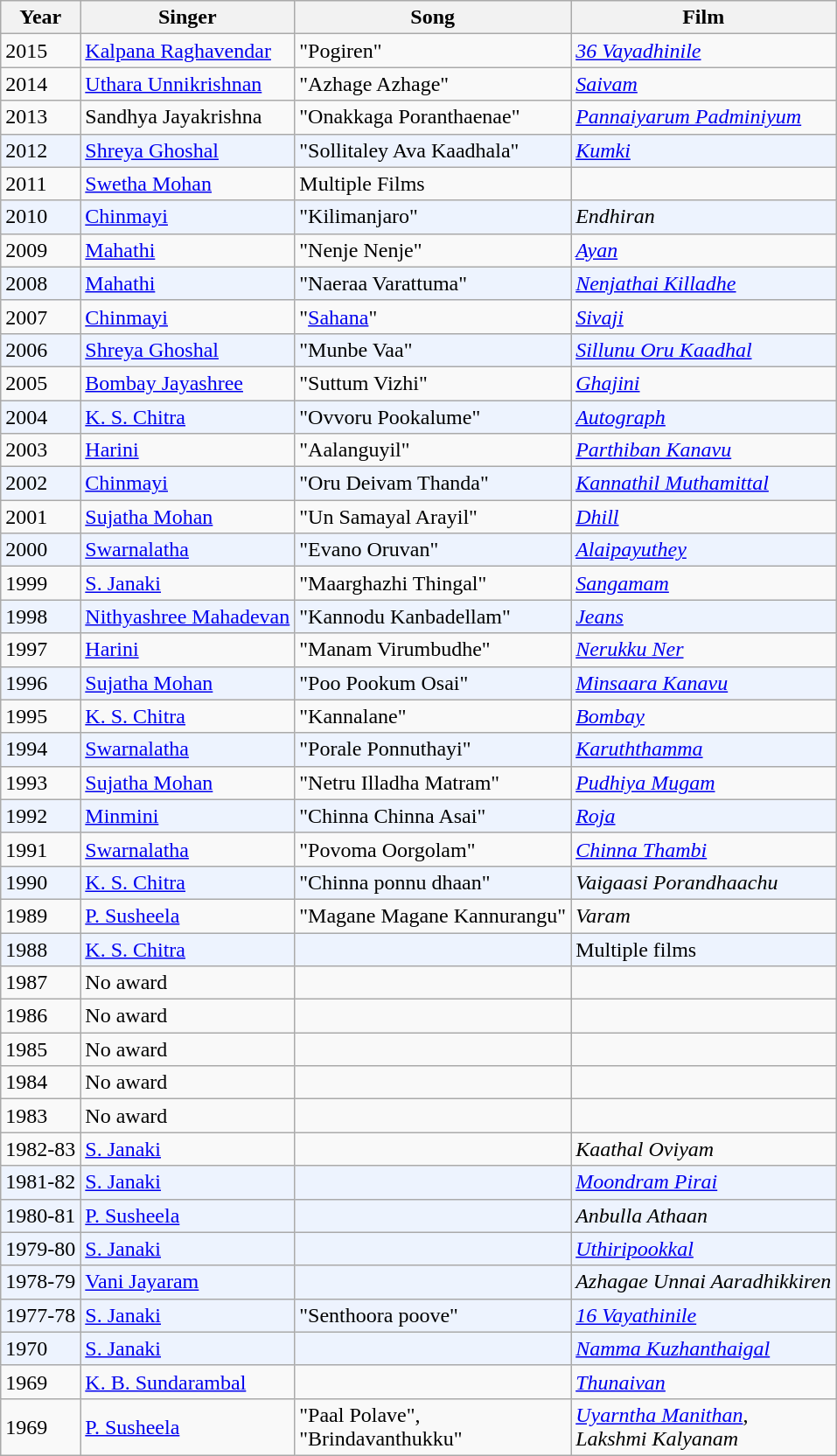<table class="wikitable sortable">
<tr>
<th>Year</th>
<th>Singer</th>
<th>Song</th>
<th>Film</th>
</tr>
<tr>
<td>2015</td>
<td><a href='#'>Kalpana Raghavendar</a></td>
<td>"Pogiren"</td>
<td><em><a href='#'>36 Vayadhinile</a></em></td>
</tr>
<tr>
<td>2014</td>
<td><a href='#'>Uthara Unnikrishnan</a></td>
<td>"Azhage Azhage"</td>
<td><em><a href='#'>Saivam</a></em></td>
</tr>
<tr>
<td>2013</td>
<td>Sandhya Jayakrishna</td>
<td>"Onakkaga Poranthaenae"</td>
<td><em><a href='#'>Pannaiyarum Padminiyum</a></em></td>
</tr>
<tr bgcolor=#edf3fe>
<td>2012</td>
<td><a href='#'>Shreya Ghoshal</a></td>
<td>"Sollitaley Ava Kaadhala"</td>
<td><em><a href='#'>Kumki</a></em></td>
</tr>
<tr>
<td>2011</td>
<td><a href='#'>Swetha Mohan</a></td>
<td>Multiple Films</td>
<td></td>
</tr>
<tr bgcolor=#edf3fe>
<td>2010</td>
<td><a href='#'>Chinmayi</a></td>
<td>"Kilimanjaro"</td>
<td><em>Endhiran</em></td>
</tr>
<tr>
<td>2009</td>
<td><a href='#'>Mahathi</a></td>
<td>"Nenje Nenje"</td>
<td><em><a href='#'>Ayan</a></em></td>
</tr>
<tr bgcolor=#edf3fe>
<td>2008</td>
<td><a href='#'>Mahathi</a></td>
<td>"Naeraa Varattuma"</td>
<td><em><a href='#'>Nenjathai Killadhe</a></em></td>
</tr>
<tr>
<td>2007</td>
<td><a href='#'>Chinmayi</a></td>
<td>"<a href='#'>Sahana</a>"</td>
<td><em><a href='#'>Sivaji</a></em></td>
</tr>
<tr bgcolor=#edf3fe>
<td>2006</td>
<td><a href='#'>Shreya Ghoshal</a></td>
<td>"Munbe Vaa"</td>
<td><em><a href='#'>Sillunu Oru Kaadhal</a></em></td>
</tr>
<tr>
<td>2005</td>
<td><a href='#'>Bombay Jayashree</a></td>
<td>"Suttum Vizhi"</td>
<td><em><a href='#'>Ghajini</a></em></td>
</tr>
<tr bgcolor=#edf3fe>
<td>2004</td>
<td><a href='#'>K. S. Chitra</a></td>
<td>"Ovvoru Pookalume"</td>
<td><em><a href='#'>Autograph</a></em></td>
</tr>
<tr>
<td>2003</td>
<td><a href='#'>Harini</a></td>
<td>"Aalanguyil"</td>
<td><em><a href='#'>Parthiban Kanavu</a></em></td>
</tr>
<tr bgcolor=#edf3fe>
<td>2002</td>
<td><a href='#'>Chinmayi</a></td>
<td>"Oru Deivam Thanda"</td>
<td><em><a href='#'>Kannathil Muthamittal</a></em></td>
</tr>
<tr>
<td>2001</td>
<td><a href='#'>Sujatha Mohan</a></td>
<td>"Un Samayal Arayil"</td>
<td><em><a href='#'>Dhill</a></em></td>
</tr>
<tr bgcolor=#edf3fe>
<td>2000</td>
<td><a href='#'>Swarnalatha</a></td>
<td>"Evano Oruvan"</td>
<td><em><a href='#'>Alaipayuthey</a></em></td>
</tr>
<tr>
<td>1999</td>
<td><a href='#'>S. Janaki</a></td>
<td>"Maarghazhi Thingal"</td>
<td><em><a href='#'>Sangamam</a></em></td>
</tr>
<tr bgcolor=#edf3fe>
<td>1998</td>
<td><a href='#'>Nithyashree Mahadevan</a></td>
<td>"Kannodu Kanbadellam"</td>
<td><em><a href='#'>Jeans</a></em></td>
</tr>
<tr>
<td>1997</td>
<td><a href='#'>Harini</a></td>
<td>"Manam Virumbudhe"</td>
<td><em><a href='#'>Nerukku Ner</a></em></td>
</tr>
<tr bgcolor=#edf3fe>
<td>1996</td>
<td><a href='#'>Sujatha Mohan</a></td>
<td>"Poo Pookum Osai"</td>
<td><em><a href='#'>Minsaara Kanavu</a></em></td>
</tr>
<tr>
<td>1995</td>
<td><a href='#'>K. S. Chitra</a></td>
<td>"Kannalane"</td>
<td><em><a href='#'>Bombay</a></em></td>
</tr>
<tr bgcolor=#edf3fe>
<td>1994</td>
<td><a href='#'>Swarnalatha</a></td>
<td>"Porale Ponnuthayi"</td>
<td><em><a href='#'>Karuththamma</a></em></td>
</tr>
<tr>
<td>1993</td>
<td><a href='#'>Sujatha Mohan</a></td>
<td>"Netru Illadha Matram"</td>
<td><em><a href='#'>Pudhiya Mugam</a></em></td>
</tr>
<tr bgcolor=#edf3fe>
<td>1992</td>
<td><a href='#'>Minmini</a></td>
<td>"Chinna Chinna Asai"</td>
<td><em><a href='#'>Roja</a></em></td>
</tr>
<tr>
<td>1991</td>
<td><a href='#'>Swarnalatha</a></td>
<td>"Povoma Oorgolam"</td>
<td><em><a href='#'>Chinna Thambi</a></em></td>
</tr>
<tr bgcolor=#edf3fe>
<td>1990</td>
<td><a href='#'>K. S. Chitra</a></td>
<td>"Chinna ponnu dhaan"</td>
<td><em>Vaigaasi Porandhaachu</em></td>
</tr>
<tr>
<td>1989</td>
<td><a href='#'>P. Susheela</a></td>
<td>"Magane Magane Kannurangu"</td>
<td><em>Varam</em></td>
</tr>
<tr bgcolor=#edf3fe>
<td>1988</td>
<td><a href='#'>K. S. Chitra</a></td>
<td></td>
<td>Multiple films</td>
</tr>
<tr>
<td>1987</td>
<td>No award</td>
<td></td>
<td></td>
</tr>
<tr>
<td>1986</td>
<td>No award</td>
<td></td>
<td></td>
</tr>
<tr>
<td>1985</td>
<td>No award</td>
<td></td>
<td></td>
</tr>
<tr>
<td>1984</td>
<td>No award</td>
<td></td>
<td></td>
</tr>
<tr>
<td>1983</td>
<td>No award</td>
<td></td>
<td></td>
</tr>
<tr>
<td>1982-83</td>
<td><a href='#'>S. Janaki</a></td>
<td></td>
<td><em>Kaathal Oviyam</em></td>
</tr>
<tr bgcolor=#edf3fe>
<td>1981-82</td>
<td><a href='#'>S. Janaki</a></td>
<td></td>
<td><em><a href='#'>Moondram Pirai</a></em></td>
</tr>
<tr bgcolor=#edf3fe>
<td>1980-81</td>
<td><a href='#'>P. Susheela</a></td>
<td></td>
<td><em>Anbulla Athaan</em></td>
</tr>
<tr bgcolor=#edf3fe>
<td>1979-80</td>
<td><a href='#'>S. Janaki</a></td>
<td></td>
<td><em><a href='#'>Uthiripookkal</a></em></td>
</tr>
<tr bgcolor=#edf3fe>
<td>1978-79</td>
<td><a href='#'>Vani Jayaram</a></td>
<td></td>
<td><em>Azhagae Unnai Aaradhikkiren</em></td>
</tr>
<tr bgcolor=#edf3fe>
<td>1977-78</td>
<td><a href='#'>S. Janaki</a></td>
<td>"Senthoora poove"</td>
<td><em><a href='#'>16 Vayathinile</a></em></td>
</tr>
<tr bgcolor=#edf3fe>
<td>1970</td>
<td><a href='#'>S. Janaki</a></td>
<td></td>
<td><em><a href='#'>Namma Kuzhanthaigal</a></em></td>
</tr>
<tr>
<td>1969</td>
<td><a href='#'>K. B. Sundarambal</a></td>
<td></td>
<td><em><a href='#'>Thunaivan</a></em></td>
</tr>
<tr>
<td>1969</td>
<td><a href='#'>P. Susheela</a></td>
<td>"Paal Polave",<br>"Brindavanthukku"</td>
<td><em><a href='#'>Uyarntha Manithan</a></em>,<br><em>Lakshmi Kalyanam</em></td>
</tr>
</table>
